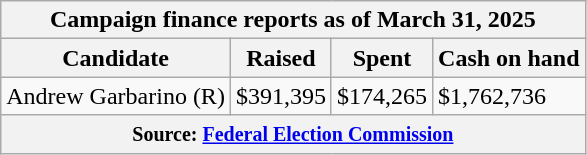<table class="wikitable sortable">
<tr>
<th colspan=4>Campaign finance reports as of March 31, 2025</th>
</tr>
<tr style="text-align:center;">
<th>Candidate</th>
<th>Raised</th>
<th>Spent</th>
<th>Cash on hand</th>
</tr>
<tr>
<td>Andrew Garbarino (R)</td>
<td>$391,395</td>
<td>$174,265</td>
<td>$1,762,736</td>
</tr>
<tr>
<th colspan="4"><small>Source: <a href='#'>Federal Election Commission</a></small></th>
</tr>
</table>
